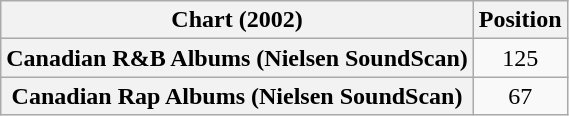<table class="wikitable plainrowheaders" style="text-align:center">
<tr>
<th scope="col">Chart (2002)</th>
<th scope="col">Position</th>
</tr>
<tr>
<th scope="row">Canadian R&B Albums (Nielsen SoundScan)</th>
<td>125</td>
</tr>
<tr>
<th scope="row">Canadian Rap Albums (Nielsen SoundScan)</th>
<td>67</td>
</tr>
</table>
